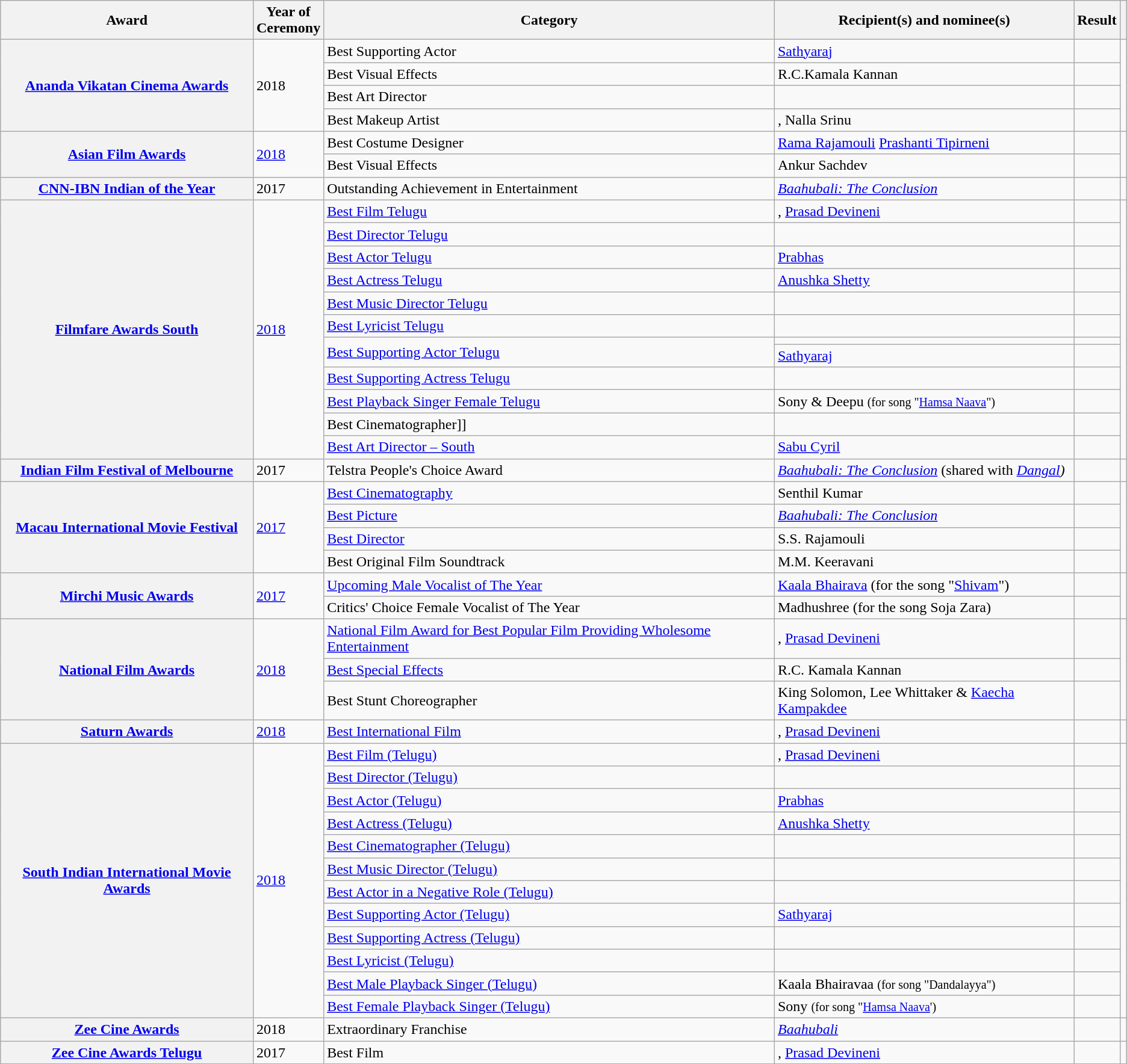<table class="wikitable plainrowheaders sortable">
<tr>
<th scope="col">Award</th>
<th scope="col">Year of<br>Ceremony</th>
<th scope="col">Category</th>
<th scope="col">Recipient(s) and nominee(s)</th>
<th scope="col">Result</th>
<th scope="col" class="unsortable"></th>
</tr>
<tr>
<th scope="row" rowspan="4"><a href='#'>Ananda Vikatan Cinema Awards</a></th>
<td rowspan="4">2018</td>
<td>Best Supporting Actor</td>
<td><a href='#'>Sathyaraj</a></td>
<td></td>
<td style="text-align:center;" rowspan="4"></td>
</tr>
<tr>
<td>Best Visual Effects</td>
<td>R.C.Kamala Kannan</td>
<td></td>
</tr>
<tr>
<td>Best Art Director</td>
<td></td>
<td></td>
</tr>
<tr>
<td>Best Makeup Artist</td>
<td>, Nalla Srinu</td>
<td></td>
</tr>
<tr>
<th scope="row" rowspan="2"><a href='#'>Asian Film Awards</a></th>
<td rowspan="2"><a href='#'>2018</a></td>
<td>Best Costume Designer</td>
<td><a href='#'>Rama Rajamouli</a> <a href='#'>Prashanti Tipirneni</a></td>
<td></td>
<td style="text-align:center;" rowspan="2"></td>
</tr>
<tr>
<td>Best Visual Effects</td>
<td>Ankur Sachdev</td>
<td></td>
</tr>
<tr>
<th scope="row"><a href='#'>CNN-IBN Indian of the Year</a></th>
<td>2017</td>
<td>Outstanding Achievement in Entertainment</td>
<td><em><a href='#'>Baahubali: The Conclusion</a></em></td>
<td></td>
<td style="text-align:center;"></td>
</tr>
<tr>
<th scope="row" rowspan="12"><a href='#'>Filmfare Awards South</a></th>
<td rowspan="12"><a href='#'>2018</a></td>
<td><a href='#'>Best Film  Telugu</a></td>
<td>, <a href='#'>Prasad Devineni</a></td>
<td></td>
<td style="text-align:center;" rowspan="12"></td>
</tr>
<tr>
<td><a href='#'>Best Director  Telugu</a></td>
<td></td>
<td></td>
</tr>
<tr>
<td><a href='#'>Best Actor  Telugu</a></td>
<td><a href='#'>Prabhas</a></td>
<td></td>
</tr>
<tr>
<td><a href='#'>Best Actress  Telugu</a></td>
<td><a href='#'>Anushka Shetty</a></td>
<td></td>
</tr>
<tr>
<td><a href='#'>Best Music Director  Telugu</a></td>
<td></td>
<td></td>
</tr>
<tr>
<td><a href='#'>Best Lyricist  Telugu</a></td>
<td></td>
<td></td>
</tr>
<tr>
<td rowspan="2"><a href='#'>Best Supporting Actor  Telugu</a></td>
<td></td>
<td></td>
</tr>
<tr>
<td><a href='#'>Sathyaraj</a></td>
<td></td>
</tr>
<tr>
<td><a href='#'>Best Supporting Actress  Telugu</a></td>
<td></td>
<td></td>
</tr>
<tr>
<td><a href='#'>Best Playback Singer Female  Telugu</a></td>
<td sort>Sony & Deepu <small>(for song "<a href='#'>Hamsa Naava</a>")</small></td>
<td></td>
</tr>
<tr>
<td [[Filmfare Award for Best Cinematographer >Best Cinematographer]]</td>
<td></td>
<td></td>
</tr>
<tr>
<td><a href='#'>Best Art Director – South</a></td>
<td><a href='#'>Sabu Cyril</a></td>
<td></td>
</tr>
<tr>
<th scope="row"><a href='#'>Indian Film Festival of Melbourne</a></th>
<td>2017</td>
<td>Telstra People's Choice Award</td>
<td><em><a href='#'>Baahubali: The Conclusion</a></em> (shared with <em><a href='#'>Dangal</a>)</em></td>
<td></td>
<td style="text-align:center;"></td>
</tr>
<tr>
<th scope="row" rowspan="4"><a href='#'>Macau International Movie Festival</a></th>
<td rowspan="4"><a href='#'>2017</a></td>
<td><a href='#'>Best Cinematography</a></td>
<td>Senthil Kumar</td>
<td></td>
<td style="text-align:center;" rowspan="4"></td>
</tr>
<tr>
<td><a href='#'>Best Picture</a></td>
<td><em><a href='#'>Baahubali: The Conclusion</a></em></td>
<td></td>
</tr>
<tr>
<td><a href='#'>Best Director</a></td>
<td>S.S. Rajamouli</td>
<td></td>
</tr>
<tr>
<td>Best Original Film Soundtrack</td>
<td>M.M. Keeravani</td>
<td></td>
</tr>
<tr>
<th scope="row" rowspan="2"><a href='#'>Mirchi Music Awards</a></th>
<td rowspan="2"><a href='#'>2017</a></td>
<td><a href='#'>Upcoming Male Vocalist of The Year</a></td>
<td><a href='#'>Kaala Bhairava</a> (for the song "<a href='#'>Shivam</a>")</td>
<td></td>
<td style="text-align:center;" rowspan="2"></td>
</tr>
<tr>
<td>Critics' Choice Female Vocalist of The Year</td>
<td>Madhushree (for the song Soja Zara)</td>
<td></td>
</tr>
<tr>
<th scope="row" rowspan="3"><a href='#'>National Film Awards</a></th>
<td rowspan="3"><a href='#'>2018</a></td>
<td><a href='#'>National Film Award for Best Popular Film Providing Wholesome Entertainment</a></td>
<td>, <a href='#'>Prasad Devineni</a></td>
<td></td>
<td style="text-align:center;" rowspan="3"></td>
</tr>
<tr>
<td><a href='#'>Best Special Effects</a></td>
<td>R.C. Kamala Kannan</td>
<td></td>
</tr>
<tr>
<td>Best Stunt Choreographer</td>
<td>King Solomon, Lee Whittaker & <a href='#'>Kaecha Kampakdee</a></td>
<td></td>
</tr>
<tr>
<th scope="row"><a href='#'>Saturn Awards</a></th>
<td rowspan="1"><a href='#'>2018</a></td>
<td><a href='#'>Best International Film</a></td>
<td>, <a href='#'>Prasad Devineni</a></td>
<td></td>
<td style="text-align:center;" rowspan="1"></td>
</tr>
<tr>
<th scope="row" rowspan="12"><a href='#'>South Indian International Movie Awards</a></th>
<td rowspan="12"><a href='#'>2018</a></td>
<td><a href='#'>Best Film (Telugu)</a></td>
<td>, <a href='#'>Prasad Devineni</a></td>
<td></td>
<td style="text-align:center;"  rowspan="12"></td>
</tr>
<tr>
<td><a href='#'>Best Director (Telugu)</a></td>
<td></td>
<td></td>
</tr>
<tr>
<td><a href='#'>Best Actor (Telugu)</a></td>
<td><a href='#'>Prabhas</a></td>
<td></td>
</tr>
<tr>
<td><a href='#'>Best Actress (Telugu)</a></td>
<td><a href='#'>Anushka Shetty</a></td>
<td></td>
</tr>
<tr>
<td><a href='#'>Best Cinematographer (Telugu)</a></td>
<td></td>
<td></td>
</tr>
<tr>
<td><a href='#'>Best Music Director (Telugu)</a></td>
<td></td>
<td></td>
</tr>
<tr>
<td><a href='#'>Best Actor in a Negative Role (Telugu)</a></td>
<td></td>
<td></td>
</tr>
<tr>
<td><a href='#'>Best Supporting Actor (Telugu)</a></td>
<td><a href='#'>Sathyaraj</a></td>
<td></td>
</tr>
<tr>
<td><a href='#'>Best Supporting Actress (Telugu)</a></td>
<td></td>
<td></td>
</tr>
<tr>
<td><a href='#'>Best Lyricist (Telugu)</a></td>
<td></td>
<td></td>
</tr>
<tr>
<td><a href='#'>Best Male Playback Singer (Telugu)</a></td>
<td>Kaala Bhairavaa <small>(for song "Dandalayya")</small></td>
<td></td>
</tr>
<tr>
<td><a href='#'>Best Female Playback Singer (Telugu)</a></td>
<td>Sony <small>(for song "<a href='#'>Hamsa Naava</a>')</small></td>
<td></td>
</tr>
<tr>
<th scope="row"><a href='#'>Zee Cine Awards</a></th>
<td>2018</td>
<td>Extraordinary Franchise</td>
<td><a href='#'><em>Baahubali</em></a></td>
<td></td>
<td style="text-align:center;"></td>
</tr>
<tr>
<th scope="row" rowspan= ><a href='#'>Zee Cine Awards Telugu</a></th>
<td>2017</td>
<td>Best Film</td>
<td>, <a href='#'>Prasad Devineni</a></td>
<td></td>
<td></td>
</tr>
<tr>
</tr>
</table>
